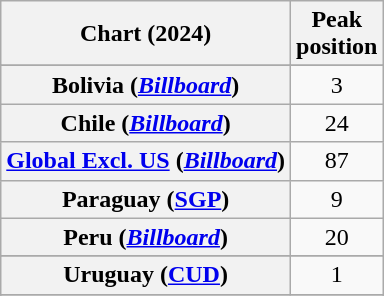<table class="wikitable sortable plainrowheaders" style="text-align:center">
<tr>
<th scope="col">Chart (2024)</th>
<th scope="col">Peak<br>position</th>
</tr>
<tr>
</tr>
<tr>
<th scope="row">Bolivia (<a href='#'><em>Billboard</em></a>)</th>
<td>3</td>
</tr>
<tr>
<th scope="row">Chile (<a href='#'><em>Billboard</em></a>)</th>
<td>24</td>
</tr>
<tr>
<th scope="row"><a href='#'>Global Excl. US</a> (<em><a href='#'>Billboard</a></em>)</th>
<td>87</td>
</tr>
<tr>
<th scope="row">Paraguay (<a href='#'>SGP</a>)</th>
<td>9</td>
</tr>
<tr>
<th scope="row">Peru (<a href='#'><em>Billboard</em></a>)</th>
<td>20</td>
</tr>
<tr>
</tr>
<tr>
<th scope="row">Uruguay (<a href='#'>CUD</a>)</th>
<td>1</td>
</tr>
<tr>
</tr>
<tr>
</tr>
<tr>
</tr>
<tr>
</tr>
</table>
